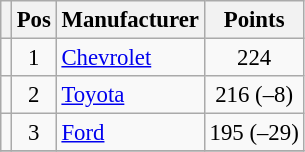<table class="wikitable" style="font-size: 95%;">
<tr>
<th></th>
<th>Pos</th>
<th>Manufacturer</th>
<th>Points</th>
</tr>
<tr>
<td align="left"></td>
<td style="text-align:center;">1</td>
<td><a href='#'>Chevrolet</a></td>
<td style="text-align:center;">224</td>
</tr>
<tr>
<td align="left"></td>
<td style="text-align:center;">2</td>
<td><a href='#'>Toyota</a></td>
<td style="text-align:center;">216 (–8)</td>
</tr>
<tr>
<td align="left"></td>
<td style="text-align:center;">3</td>
<td><a href='#'>Ford</a></td>
<td style="text-align:center;">195 (–29)</td>
</tr>
<tr class="sortbottom">
</tr>
</table>
